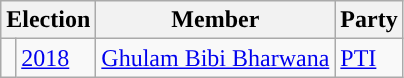<table class="wikitable">
<tr>
<th colspan="2">Election</th>
<th>Member</th>
<th>Party</th>
</tr>
<tr>
<td style="background-color: "></td>
<td><a href='#'>2018</a></td>
<td><a href='#'>Ghulam Bibi Bharwana</a></td>
<td><a href='#'>PTI</a></td>
</tr>
</table>
